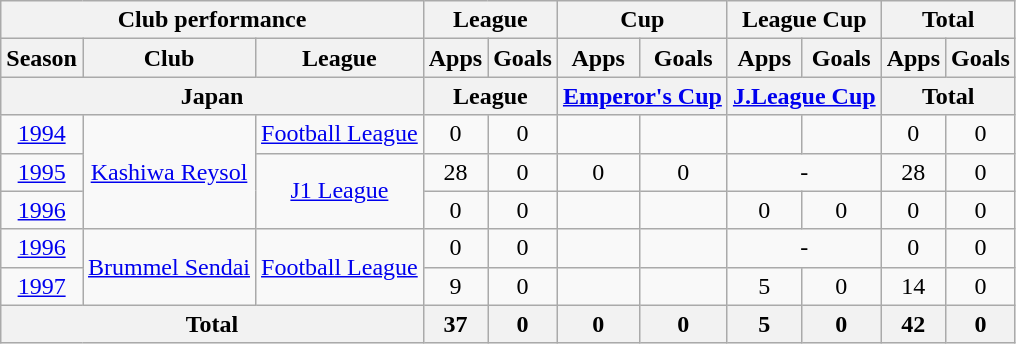<table class="wikitable" style="text-align:center;">
<tr>
<th colspan=3>Club performance</th>
<th colspan=2>League</th>
<th colspan=2>Cup</th>
<th colspan=2>League Cup</th>
<th colspan=2>Total</th>
</tr>
<tr>
<th>Season</th>
<th>Club</th>
<th>League</th>
<th>Apps</th>
<th>Goals</th>
<th>Apps</th>
<th>Goals</th>
<th>Apps</th>
<th>Goals</th>
<th>Apps</th>
<th>Goals</th>
</tr>
<tr>
<th colspan=3>Japan</th>
<th colspan=2>League</th>
<th colspan=2><a href='#'>Emperor's Cup</a></th>
<th colspan=2><a href='#'>J.League Cup</a></th>
<th colspan=2>Total</th>
</tr>
<tr>
<td><a href='#'>1994</a></td>
<td rowspan="3"><a href='#'>Kashiwa Reysol</a></td>
<td><a href='#'>Football League</a></td>
<td>0</td>
<td>0</td>
<td></td>
<td></td>
<td></td>
<td></td>
<td>0</td>
<td>0</td>
</tr>
<tr>
<td><a href='#'>1995</a></td>
<td rowspan="2"><a href='#'>J1 League</a></td>
<td>28</td>
<td>0</td>
<td>0</td>
<td>0</td>
<td colspan="2">-</td>
<td>28</td>
<td>0</td>
</tr>
<tr>
<td><a href='#'>1996</a></td>
<td>0</td>
<td>0</td>
<td></td>
<td></td>
<td>0</td>
<td>0</td>
<td>0</td>
<td>0</td>
</tr>
<tr>
<td><a href='#'>1996</a></td>
<td rowspan="2"><a href='#'>Brummel Sendai</a></td>
<td rowspan="2"><a href='#'>Football League</a></td>
<td>0</td>
<td>0</td>
<td></td>
<td></td>
<td colspan="2">-</td>
<td>0</td>
<td>0</td>
</tr>
<tr>
<td><a href='#'>1997</a></td>
<td>9</td>
<td>0</td>
<td></td>
<td></td>
<td>5</td>
<td>0</td>
<td>14</td>
<td>0</td>
</tr>
<tr>
<th colspan=3>Total</th>
<th>37</th>
<th>0</th>
<th>0</th>
<th>0</th>
<th>5</th>
<th>0</th>
<th>42</th>
<th>0</th>
</tr>
</table>
